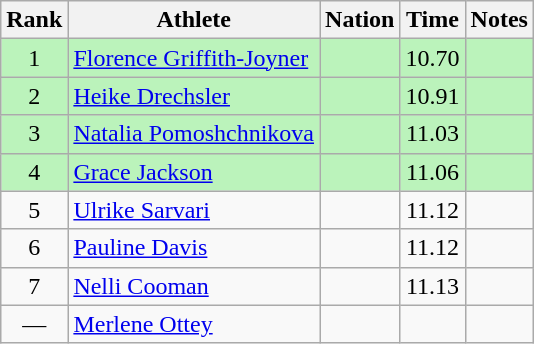<table class="wikitable sortable" style="text-align:center">
<tr>
<th>Rank</th>
<th>Athlete</th>
<th>Nation</th>
<th>Time</th>
<th>Notes</th>
</tr>
<tr style="background:#bbf3bb;">
<td>1</td>
<td align=left><a href='#'>Florence Griffith-Joyner</a></td>
<td align=left></td>
<td>10.70</td>
<td></td>
</tr>
<tr style="background:#bbf3bb;">
<td>2</td>
<td align=left><a href='#'>Heike Drechsler</a></td>
<td align=left></td>
<td>10.91</td>
<td></td>
</tr>
<tr style="background:#bbf3bb;">
<td>3</td>
<td align=left><a href='#'>Natalia Pomoshchnikova</a></td>
<td align=left></td>
<td>11.03</td>
<td></td>
</tr>
<tr style="background:#bbf3bb;">
<td>4</td>
<td align=left><a href='#'>Grace Jackson</a></td>
<td align=left></td>
<td>11.06</td>
<td></td>
</tr>
<tr>
<td>5</td>
<td align=left><a href='#'>Ulrike Sarvari</a></td>
<td align=left></td>
<td>11.12</td>
<td></td>
</tr>
<tr>
<td>6</td>
<td align=left><a href='#'>Pauline Davis</a></td>
<td align=left></td>
<td>11.12</td>
<td></td>
</tr>
<tr>
<td>7</td>
<td align=left><a href='#'>Nelli Cooman</a></td>
<td align=left></td>
<td>11.13</td>
<td></td>
</tr>
<tr>
<td data-sort-value=8>—</td>
<td align=left><a href='#'>Merlene Ottey</a></td>
<td align=left></td>
<td></td>
<td></td>
</tr>
</table>
